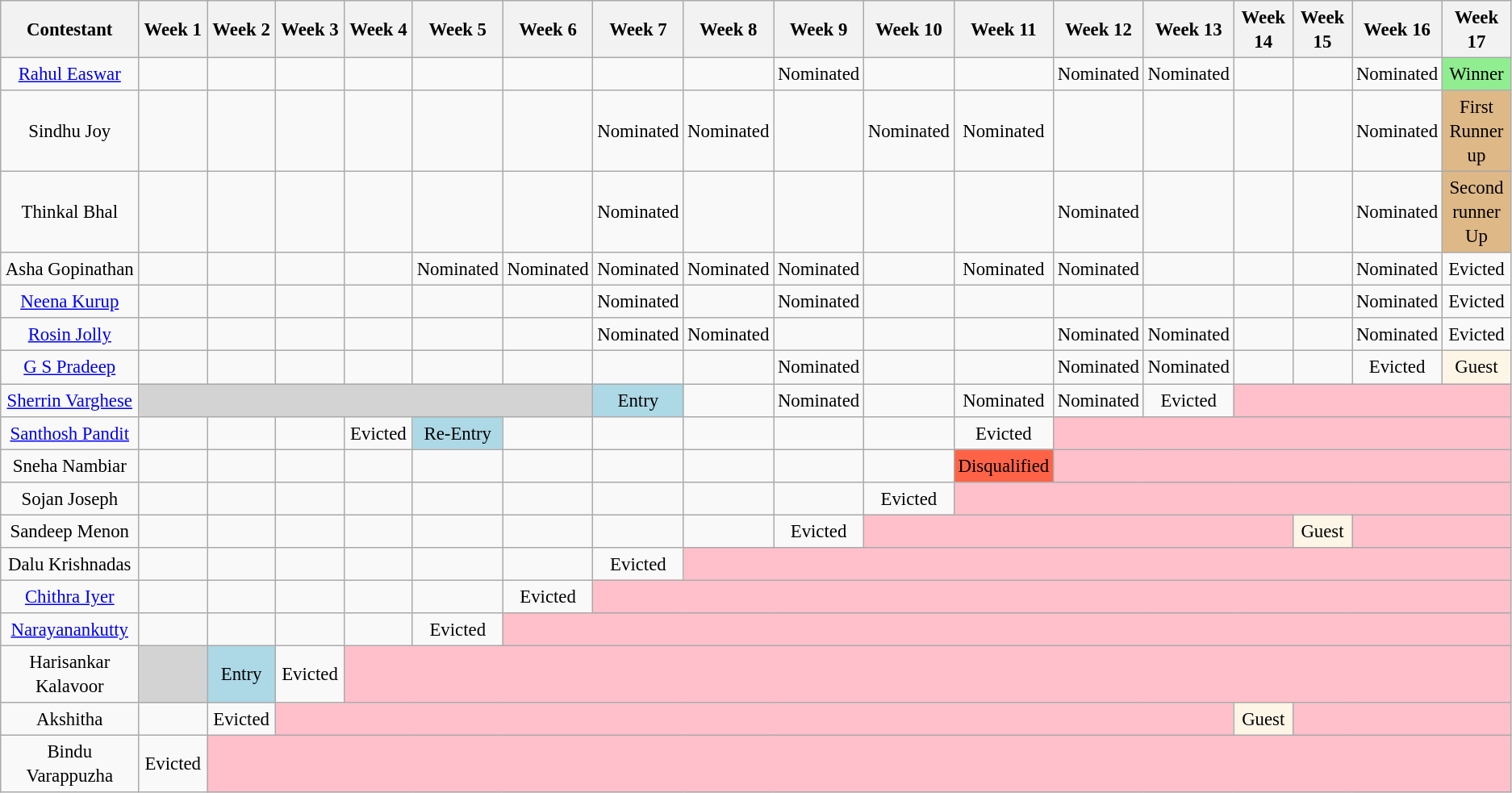<table class="wikitable" style="text-align:center; font-size:95%; line-height:20px;">
<tr>
<th style="width:140px;">Contestant</th>
<th style="width:60px;">Week 1</th>
<th style="width:60px;">Week 2</th>
<th style="width:60px;">Week 3</th>
<th style="width:60px;">Week 4</th>
<th style="width:60px;">Week 5</th>
<th style="width:60px;">Week 6</th>
<th style="width:60px;">Week 7</th>
<th style="width:60px;">Week 8</th>
<th style="width:60px;">Week 9</th>
<th style="width:60px;">Week 10</th>
<th style="width:60px;">Week 11</th>
<th style="width:60px;">Week 12</th>
<th style="width:60px;">Week 13</th>
<th style="width:60px;">Week 14</th>
<th style="width:60px;">Week 15</th>
<th style="width:60px;">Week 16</th>
<th style="width:60px;">Week 17</th>
</tr>
<tr>
<td><a href='#'>Rahul Easwar</a></td>
<td></td>
<td></td>
<td></td>
<td></td>
<td></td>
<td></td>
<td></td>
<td></td>
<td>Nominated</td>
<td></td>
<td></td>
<td>Nominated</td>
<td>Nominated</td>
<td></td>
<td></td>
<td>Nominated</td>
<td style="background:lightgreen;">Winner</td>
</tr>
<tr>
<td>Sindhu Joy</td>
<td></td>
<td></td>
<td></td>
<td></td>
<td></td>
<td></td>
<td>Nominated</td>
<td>Nominated</td>
<td></td>
<td>Nominated</td>
<td>Nominated</td>
<td></td>
<td></td>
<td></td>
<td></td>
<td>Nominated</td>
<td style="background:BurlyWood;">First Runner up</td>
</tr>
<tr>
<td>Thinkal Bhal</td>
<td></td>
<td></td>
<td></td>
<td></td>
<td></td>
<td></td>
<td>Nominated</td>
<td></td>
<td></td>
<td></td>
<td></td>
<td>Nominated</td>
<td></td>
<td></td>
<td></td>
<td>Nominated</td>
<td style="background:BurlyWood;">Second runner Up</td>
</tr>
<tr>
<td>Asha Gopinathan</td>
<td></td>
<td></td>
<td></td>
<td></td>
<td>Nominated</td>
<td>Nominated</td>
<td>Nominated</td>
<td>Nominated</td>
<td>Nominated</td>
<td></td>
<td>Nominated</td>
<td>Nominated</td>
<td></td>
<td></td>
<td></td>
<td>Nominated</td>
<td>Evicted</td>
</tr>
<tr>
<td><a href='#'>Neena Kurup</a></td>
<td></td>
<td></td>
<td></td>
<td></td>
<td></td>
<td></td>
<td>Nominated</td>
<td></td>
<td>Nominated</td>
<td></td>
<td></td>
<td></td>
<td></td>
<td></td>
<td></td>
<td>Nominated</td>
<td>Evicted</td>
</tr>
<tr>
<td><a href='#'>Rosin Jolly</a></td>
<td></td>
<td></td>
<td></td>
<td></td>
<td></td>
<td></td>
<td>Nominated</td>
<td>Nominated</td>
<td></td>
<td></td>
<td></td>
<td>Nominated</td>
<td>Nominated</td>
<td></td>
<td></td>
<td>Nominated</td>
<td>Evicted</td>
</tr>
<tr>
<td><a href='#'>G S Pradeep</a></td>
<td></td>
<td></td>
<td></td>
<td></td>
<td></td>
<td></td>
<td></td>
<td></td>
<td>Nominated</td>
<td></td>
<td></td>
<td>Nominated</td>
<td>Nominated</td>
<td></td>
<td></td>
<td>Evicted</td>
<td style="background:OldLace;">Guest</td>
</tr>
<tr>
<td><a href='#'>Sherrin Varghese</a></td>
<td style="background:lightgrey;" colspan="6"></td>
<td style="background:lightblue;">Entry</td>
<td></td>
<td>Nominated</td>
<td></td>
<td>Nominated</td>
<td>Nominated</td>
<td>Evicted</td>
<td style="background:pink;" colspan="5"></td>
</tr>
<tr>
<td><a href='#'>Santhosh Pandit</a></td>
<td></td>
<td></td>
<td></td>
<td>Evicted</td>
<td style="background:lightblue;">Re-Entry</td>
<td></td>
<td></td>
<td></td>
<td></td>
<td></td>
<td>Evicted</td>
<td style="background:pink;" colspan="7"></td>
</tr>
<tr>
<td>Sneha Nambiar</td>
<td></td>
<td></td>
<td></td>
<td></td>
<td></td>
<td></td>
<td></td>
<td></td>
<td></td>
<td></td>
<td style="background:tomato;">Disqualified</td>
<td style="background:pink;" colspan="7"></td>
</tr>
<tr>
<td>Sojan Joseph</td>
<td></td>
<td></td>
<td></td>
<td></td>
<td></td>
<td></td>
<td></td>
<td></td>
<td></td>
<td>Evicted</td>
<td style="background:pink;" colspan="8"></td>
</tr>
<tr>
<td>Sandeep Menon</td>
<td></td>
<td></td>
<td></td>
<td></td>
<td></td>
<td></td>
<td></td>
<td></td>
<td>Evicted</td>
<td style="background:pink;" colspan="5"></td>
<td style="background:OldLace;">Guest</td>
<td style="background:pink;" colspan="3"></td>
</tr>
<tr>
<td>Dalu Krishnadas</td>
<td></td>
<td></td>
<td></td>
<td></td>
<td></td>
<td></td>
<td>Evicted</td>
<td style="background:pink;" colspan="11"></td>
</tr>
<tr>
<td><a href='#'>Chithra Iyer</a></td>
<td></td>
<td></td>
<td></td>
<td></td>
<td></td>
<td>Evicted</td>
<td style="background:pink;" colspan="12"></td>
</tr>
<tr>
<td><a href='#'>Narayanankutty</a></td>
<td></td>
<td></td>
<td></td>
<td></td>
<td>Evicted</td>
<td style="background:pink;" colspan="13"></td>
</tr>
<tr>
<td>Harisankar Kalavoor</td>
<td style="background:lightgrey;"></td>
<td style="background:lightblue;">Entry</td>
<td>Evicted</td>
<td style="background:pink;" colspan="15"></td>
</tr>
<tr>
<td>Akshitha</td>
<td></td>
<td>Evicted</td>
<td style="background:pink;" colspan="11"></td>
<td style="background:OldLace;">Guest</td>
<td style="background:pink;" colspan="4"></td>
</tr>
<tr>
<td>Bindu Varappuzha</td>
<td>Evicted</td>
<td style="background:pink;" colspan="17"></td>
</tr>
</table>
